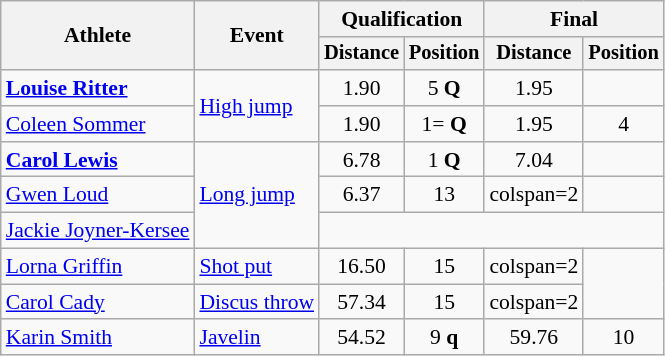<table class=wikitable style=font-size:90%>
<tr>
<th rowspan=2>Athlete</th>
<th rowspan=2>Event</th>
<th colspan=2>Qualification</th>
<th colspan=2>Final</th>
</tr>
<tr style=font-size:95%>
<th>Distance</th>
<th>Position</th>
<th>Distance</th>
<th>Position</th>
</tr>
<tr align=center>
<td align=left><strong><a href='#'>Louise Ritter</a></strong></td>
<td align=left rowspan=2><a href='#'>High jump</a></td>
<td>1.90</td>
<td>5 <strong>Q</strong></td>
<td>1.95</td>
<td></td>
</tr>
<tr align=center>
<td align=left><a href='#'>Coleen Sommer</a></td>
<td>1.90</td>
<td>1= <strong>Q</strong></td>
<td>1.95</td>
<td>4</td>
</tr>
<tr align=center>
<td align=left><strong><a href='#'>Carol Lewis</a></strong></td>
<td align=left rowspan=3><a href='#'>Long jump</a></td>
<td>6.78</td>
<td>1 <strong>Q</strong></td>
<td>7.04</td>
<td></td>
</tr>
<tr align=center>
<td align=left><a href='#'>Gwen Loud</a></td>
<td>6.37</td>
<td>13</td>
<td>colspan=2 </td>
</tr>
<tr align=center>
<td align=left><a href='#'>Jackie Joyner-Kersee</a></td>
<td colspan=4></td>
</tr>
<tr align=center>
<td align=left><a href='#'>Lorna Griffin</a></td>
<td align=left><a href='#'>Shot put</a></td>
<td>16.50</td>
<td>15</td>
<td>colspan=2 </td>
</tr>
<tr align=center>
<td align=left><a href='#'>Carol Cady</a></td>
<td align=left><a href='#'>Discus throw</a></td>
<td>57.34</td>
<td>15</td>
<td>colspan=2 </td>
</tr>
<tr align=center>
<td align=left><a href='#'>Karin Smith</a></td>
<td align=left><a href='#'>Javelin</a></td>
<td>54.52</td>
<td>9 <strong>q</strong></td>
<td>59.76</td>
<td>10</td>
</tr>
</table>
